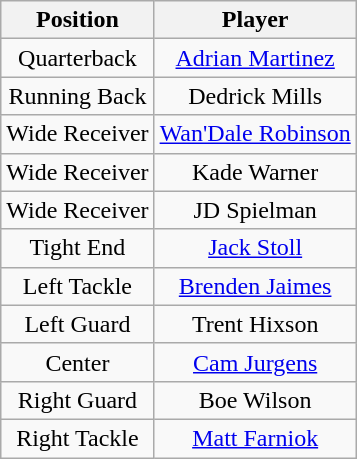<table class="wikitable" style="text-align: center;">
<tr>
<th>Position</th>
<th>Player</th>
</tr>
<tr>
<td>Quarterback</td>
<td><a href='#'>Adrian Martinez</a></td>
</tr>
<tr>
<td>Running Back</td>
<td>Dedrick Mills</td>
</tr>
<tr>
<td>Wide Receiver</td>
<td><a href='#'>Wan'Dale Robinson</a></td>
</tr>
<tr>
<td>Wide Receiver</td>
<td>Kade Warner</td>
</tr>
<tr>
<td>Wide Receiver</td>
<td>JD Spielman</td>
</tr>
<tr>
<td>Tight End</td>
<td><a href='#'>Jack Stoll</a></td>
</tr>
<tr>
<td>Left Tackle</td>
<td><a href='#'>Brenden Jaimes</a></td>
</tr>
<tr>
<td>Left Guard</td>
<td>Trent Hixson</td>
</tr>
<tr>
<td>Center</td>
<td><a href='#'>Cam Jurgens</a></td>
</tr>
<tr>
<td>Right Guard</td>
<td>Boe Wilson</td>
</tr>
<tr>
<td>Right Tackle</td>
<td><a href='#'>Matt Farniok</a></td>
</tr>
</table>
